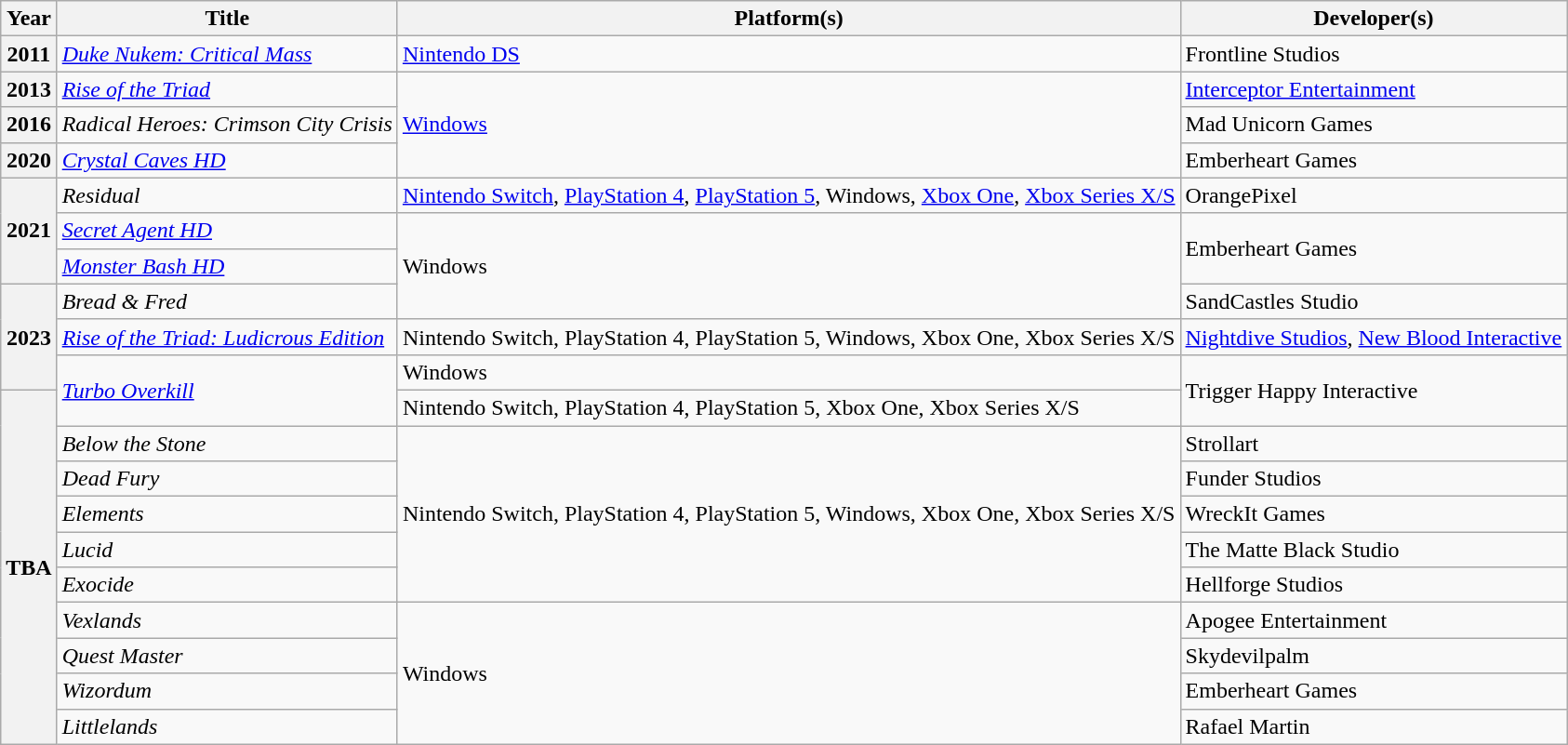<table class="wikitable sortable plainrowheaders">
<tr>
<th scope="col">Year</th>
<th scope="col">Title</th>
<th scope="col">Platform(s)</th>
<th scope="col">Developer(s)</th>
</tr>
<tr>
<th scope="row">2011</th>
<td><em><a href='#'>Duke Nukem: Critical Mass</a></em></td>
<td><a href='#'>Nintendo DS</a></td>
<td>Frontline Studios</td>
</tr>
<tr>
<th scope="row">2013</th>
<td><em><a href='#'>Rise of the Triad</a></em></td>
<td rowspan="3"><a href='#'>Windows</a></td>
<td><a href='#'>Interceptor Entertainment</a></td>
</tr>
<tr>
<th scope="row">2016</th>
<td><em>Radical Heroes: Crimson City Crisis</em></td>
<td>Mad Unicorn Games</td>
</tr>
<tr>
<th scope="row">2020</th>
<td><em><a href='#'>Crystal Caves HD</a></em></td>
<td>Emberheart Games</td>
</tr>
<tr>
<th rowspan="3" scope="row">2021</th>
<td><em>Residual</em></td>
<td><a href='#'>Nintendo Switch</a>, <a href='#'>PlayStation 4</a>, <a href='#'>PlayStation 5</a>, Windows, <a href='#'>Xbox One</a>, <a href='#'>Xbox Series X/S</a></td>
<td>OrangePixel</td>
</tr>
<tr>
<td><em><a href='#'>Secret Agent HD</a></em></td>
<td rowspan="3">Windows</td>
<td rowspan="2">Emberheart Games</td>
</tr>
<tr>
<td><em><a href='#'>Monster Bash HD</a></em></td>
</tr>
<tr>
<th rowspan="3" scope="row">2023</th>
<td><em>Bread & Fred</em></td>
<td>SandCastles Studio</td>
</tr>
<tr>
<td><em><a href='#'>Rise of the Triad: Ludicrous Edition</a></em></td>
<td>Nintendo Switch, PlayStation 4, PlayStation 5, Windows, Xbox One, Xbox Series X/S</td>
<td><a href='#'>Nightdive Studios</a>, <a href='#'>New Blood Interactive</a></td>
</tr>
<tr>
<td rowspan="2"><em><a href='#'>Turbo Overkill</a></em></td>
<td>Windows</td>
<td rowspan="2">Trigger Happy Interactive</td>
</tr>
<tr>
<th rowspan="10">TBA</th>
<td>Nintendo Switch, PlayStation 4, PlayStation 5, Xbox One, Xbox Series X/S</td>
</tr>
<tr>
<td><em>Below the Stone</em></td>
<td rowspan="5">Nintendo Switch, PlayStation 4, PlayStation 5, Windows, Xbox One, Xbox Series X/S</td>
<td>Strollart</td>
</tr>
<tr>
<td><em>Dead Fury</em></td>
<td>Funder Studios</td>
</tr>
<tr>
<td><em>Elements</em></td>
<td>WreckIt Games</td>
</tr>
<tr>
<td><em>Lucid</em></td>
<td>The Matte Black Studio</td>
</tr>
<tr>
<td><em>Exocide</em></td>
<td>Hellforge Studios</td>
</tr>
<tr>
<td><em>Vexlands</em></td>
<td rowspan="4">Windows</td>
<td>Apogee Entertainment</td>
</tr>
<tr>
<td><em>Quest Master</em></td>
<td>Skydevilpalm</td>
</tr>
<tr>
<td><em>Wizordum</em></td>
<td>Emberheart Games</td>
</tr>
<tr>
<td><em>Littlelands</em></td>
<td>Rafael Martin</td>
</tr>
</table>
